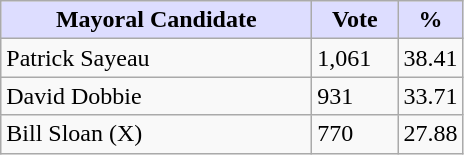<table class="wikitable">
<tr>
<th style="background:#ddf; width:200px;">Mayoral Candidate </th>
<th style="background:#ddf; width:50px;">Vote</th>
<th style="background:#ddf; width:30px;">%</th>
</tr>
<tr>
<td>Patrick Sayeau</td>
<td>1,061</td>
<td>38.41</td>
</tr>
<tr>
<td>David Dobbie</td>
<td>931</td>
<td>33.71</td>
</tr>
<tr>
<td>Bill Sloan (X)</td>
<td>770</td>
<td>27.88</td>
</tr>
</table>
